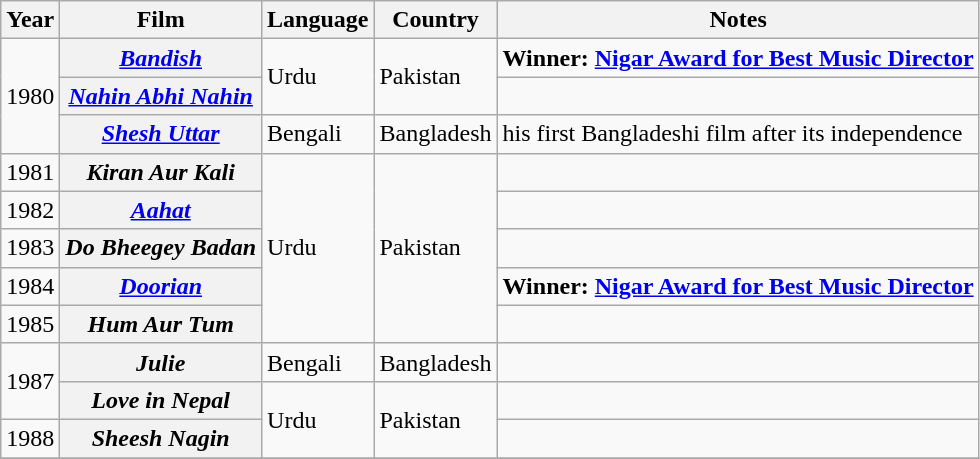<table class="wikitable sortable">
<tr>
<th>Year</th>
<th>Film</th>
<th>Language</th>
<th>Country</th>
<th>Notes</th>
</tr>
<tr>
<td rowspan=3>1980</td>
<th><em><a href='#'>Bandish</a></em></th>
<td rowspan=2>Urdu</td>
<td rowspan=2>Pakistan</td>
<td><strong>Winner: <a href='#'>Nigar Award for Best Music Director</a></strong></td>
</tr>
<tr>
<th><em><a href='#'>Nahin Abhi Nahin</a></em></th>
<td></td>
</tr>
<tr>
<th><em><a href='#'>Shesh Uttar</a></em></th>
<td>Bengali</td>
<td>Bangladesh</td>
<td>his first Bangladeshi film after its independence</td>
</tr>
<tr>
<td>1981</td>
<th><em>Kiran Aur Kali</em></th>
<td rowspan=5>Urdu</td>
<td rowspan=5>Pakistan</td>
<td></td>
</tr>
<tr>
<td>1982</td>
<th><em><a href='#'>Aahat</a></em></th>
<td></td>
</tr>
<tr>
<td rowspan=1>1983</td>
<th><em>Do Bheegey Badan</em></th>
<td></td>
</tr>
<tr>
<td>1984</td>
<th><em><a href='#'>Doorian</a></em></th>
<td><strong>Winner: <a href='#'>Nigar Award for Best Music Director</a></strong></td>
</tr>
<tr>
<td>1985</td>
<th><em>Hum Aur Tum</em></th>
<td></td>
</tr>
<tr>
<td rowspan=2>1987</td>
<th><em>Julie</em></th>
<td>Bengali</td>
<td>Bangladesh</td>
<td></td>
</tr>
<tr>
<th><em>Love in Nepal</em></th>
<td rowspan=2>Urdu</td>
<td rowspan=2>Pakistan</td>
<td></td>
</tr>
<tr>
<td>1988</td>
<th><em>Sheesh Nagin</em></th>
<td></td>
</tr>
<tr>
</tr>
</table>
